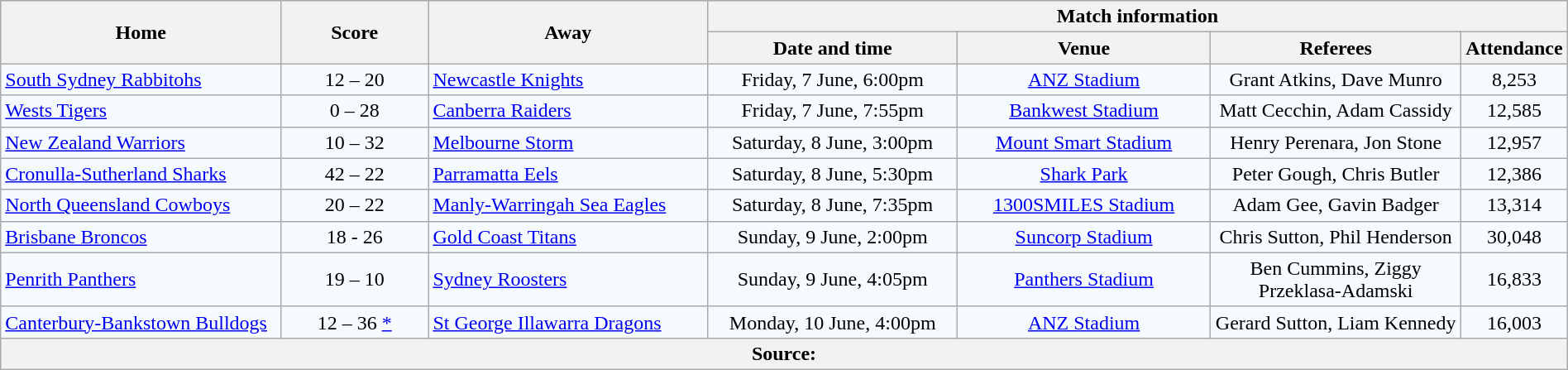<table class="wikitable" style="border-collapse:collapse; text-align:center; width:100%;">
<tr style="background:#c1d8ff;">
<th rowspan="2" style="width:19%;">Home</th>
<th rowspan="2" style="width:10%;">Score</th>
<th rowspan="2" style="width:19%;">Away</th>
<th colspan="6">Match information</th>
</tr>
<tr style="background:#efefef;">
<th width="17%">Date and time</th>
<th width="17%">Venue</th>
<th width="17%">Referees</th>
<th width="5%">Attendance</th>
</tr>
<tr style="text-align:center; background:#f5faff;">
<td align="left"> <a href='#'>South Sydney Rabbitohs</a></td>
<td>12 – 20</td>
<td align="left"> <a href='#'>Newcastle Knights</a></td>
<td>Friday, 7 June, 6:00pm</td>
<td><a href='#'>ANZ Stadium</a></td>
<td>Grant Atkins, Dave Munro</td>
<td>8,253</td>
</tr>
<tr style="text-align:center; background:#f5faff;">
<td align="left"> <a href='#'>Wests Tigers</a></td>
<td>0 – 28</td>
<td align="left"> <a href='#'>Canberra Raiders</a></td>
<td>Friday, 7 June, 7:55pm</td>
<td><a href='#'>Bankwest Stadium</a></td>
<td>Matt Cecchin, Adam Cassidy</td>
<td>12,585</td>
</tr>
<tr style="text-align:center; background:#f5faff;">
<td align="left"> <a href='#'>New Zealand Warriors</a></td>
<td>10 – 32</td>
<td align="left"> <a href='#'>Melbourne Storm</a></td>
<td>Saturday, 8 June, 3:00pm</td>
<td><a href='#'>Mount Smart Stadium</a></td>
<td>Henry Perenara, Jon Stone</td>
<td>12,957</td>
</tr>
<tr style="text-align:center; background:#f5faff;">
<td align="left"> <a href='#'>Cronulla-Sutherland Sharks</a></td>
<td>42 – 22</td>
<td align="left"> <a href='#'>Parramatta Eels</a></td>
<td>Saturday, 8 June, 5:30pm</td>
<td><a href='#'>Shark Park</a></td>
<td>Peter Gough, Chris Butler</td>
<td>12,386</td>
</tr>
<tr style="text-align:center; background:#f5faff;">
<td align="left"> <a href='#'>North Queensland Cowboys</a></td>
<td>20 – 22</td>
<td align="left"> <a href='#'>Manly-Warringah Sea Eagles</a></td>
<td>Saturday, 8 June, 7:35pm</td>
<td><a href='#'>1300SMILES Stadium</a></td>
<td>Adam Gee, Gavin Badger</td>
<td>13,314</td>
</tr>
<tr style="text-align:center; background:#f5faff;">
<td align="left"> <a href='#'>Brisbane Broncos</a></td>
<td>18 - 26</td>
<td align="left"> <a href='#'>Gold Coast Titans</a></td>
<td>Sunday, 9 June, 2:00pm</td>
<td><a href='#'>Suncorp Stadium</a></td>
<td>Chris Sutton, Phil Henderson</td>
<td>30,048</td>
</tr>
<tr style="text-align:center; background:#f5faff;">
<td align="left"> <a href='#'>Penrith Panthers</a></td>
<td>19 – 10</td>
<td align="left"> <a href='#'>Sydney Roosters</a></td>
<td>Sunday, 9 June, 4:05pm</td>
<td><a href='#'>Panthers Stadium</a></td>
<td>Ben Cummins, Ziggy Przeklasa-Adamski</td>
<td>16,833</td>
</tr>
<tr style="text-align:center; background:#f5faff;">
<td align="left"> <a href='#'>Canterbury-Bankstown Bulldogs</a></td>
<td>12 – 36 <a href='#'> *</a></td>
<td align="left"> <a href='#'>St George Illawarra Dragons</a></td>
<td>Monday, 10 June, 4:00pm</td>
<td><a href='#'>ANZ Stadium</a></td>
<td>Gerard Sutton, Liam Kennedy</td>
<td>16,003</td>
</tr>
<tr style="background:#c1d8ff;">
<th colspan="7">Source:</th>
</tr>
</table>
